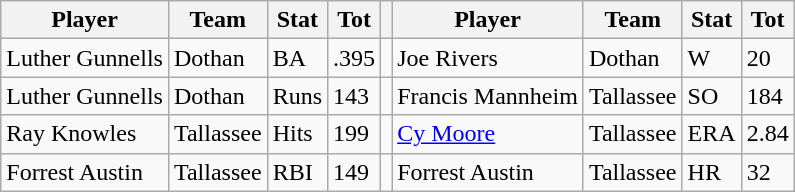<table class="wikitable">
<tr>
<th>Player</th>
<th>Team</th>
<th>Stat</th>
<th>Tot</th>
<th></th>
<th>Player</th>
<th>Team</th>
<th>Stat</th>
<th>Tot</th>
</tr>
<tr>
<td>Luther Gunnells</td>
<td>Dothan</td>
<td>BA</td>
<td>.395</td>
<td></td>
<td>Joe Rivers</td>
<td>Dothan</td>
<td>W</td>
<td>20</td>
</tr>
<tr>
<td>Luther Gunnells</td>
<td>Dothan</td>
<td>Runs</td>
<td>143</td>
<td></td>
<td>Francis Mannheim</td>
<td>Tallassee</td>
<td>SO</td>
<td>184</td>
</tr>
<tr>
<td>Ray Knowles</td>
<td>Tallassee</td>
<td>Hits</td>
<td>199</td>
<td></td>
<td><a href='#'>Cy Moore</a></td>
<td>Tallassee</td>
<td>ERA</td>
<td>2.84</td>
</tr>
<tr>
<td>Forrest Austin</td>
<td>Tallassee</td>
<td>RBI</td>
<td>149</td>
<td></td>
<td>Forrest Austin</td>
<td>Tallassee</td>
<td>HR</td>
<td>32</td>
</tr>
</table>
